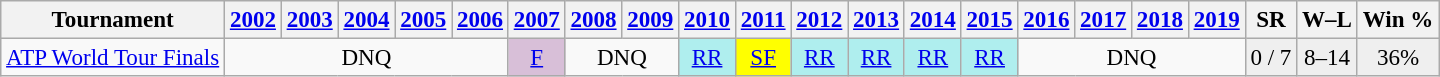<table class=wikitable style=text-align:center;font-size:96%>
<tr>
<th>Tournament</th>
<th><a href='#'>2002</a></th>
<th><a href='#'>2003</a></th>
<th><a href='#'>2004</a></th>
<th><a href='#'>2005</a></th>
<th><a href='#'>2006</a></th>
<th><a href='#'>2007</a></th>
<th><a href='#'>2008</a></th>
<th><a href='#'>2009</a></th>
<th><a href='#'>2010</a></th>
<th><a href='#'>2011</a></th>
<th><a href='#'>2012</a></th>
<th><a href='#'>2013</a></th>
<th><a href='#'>2014</a></th>
<th><a href='#'>2015</a></th>
<th><a href='#'>2016</a></th>
<th><a href='#'>2017</a></th>
<th><a href='#'>2018</a></th>
<th><a href='#'>2019</a></th>
<th>SR</th>
<th>W–L</th>
<th>Win %</th>
</tr>
<tr>
<td align=left><a href='#'>ATP World Tour Finals</a></td>
<td colspan=5>DNQ</td>
<td bgcolor=thistle><a href='#'>F</a></td>
<td colspan=2>DNQ</td>
<td bgcolor=afeeee><a href='#'>RR</a></td>
<td bgcolor=yellow><a href='#'>SF</a></td>
<td bgcolor=afeeee><a href='#'>RR</a></td>
<td bgcolor=afeeee><a href='#'>RR</a></td>
<td bgcolor=afeeee><a href='#'>RR</a></td>
<td bgcolor=afeeee><a href='#'>RR</a></td>
<td colspan=4>DNQ</td>
<td style="background:#efefef;">0 / 7</td>
<td style="background:#efefef;">8–14</td>
<td style="background:#efefef;">36%</td>
</tr>
</table>
